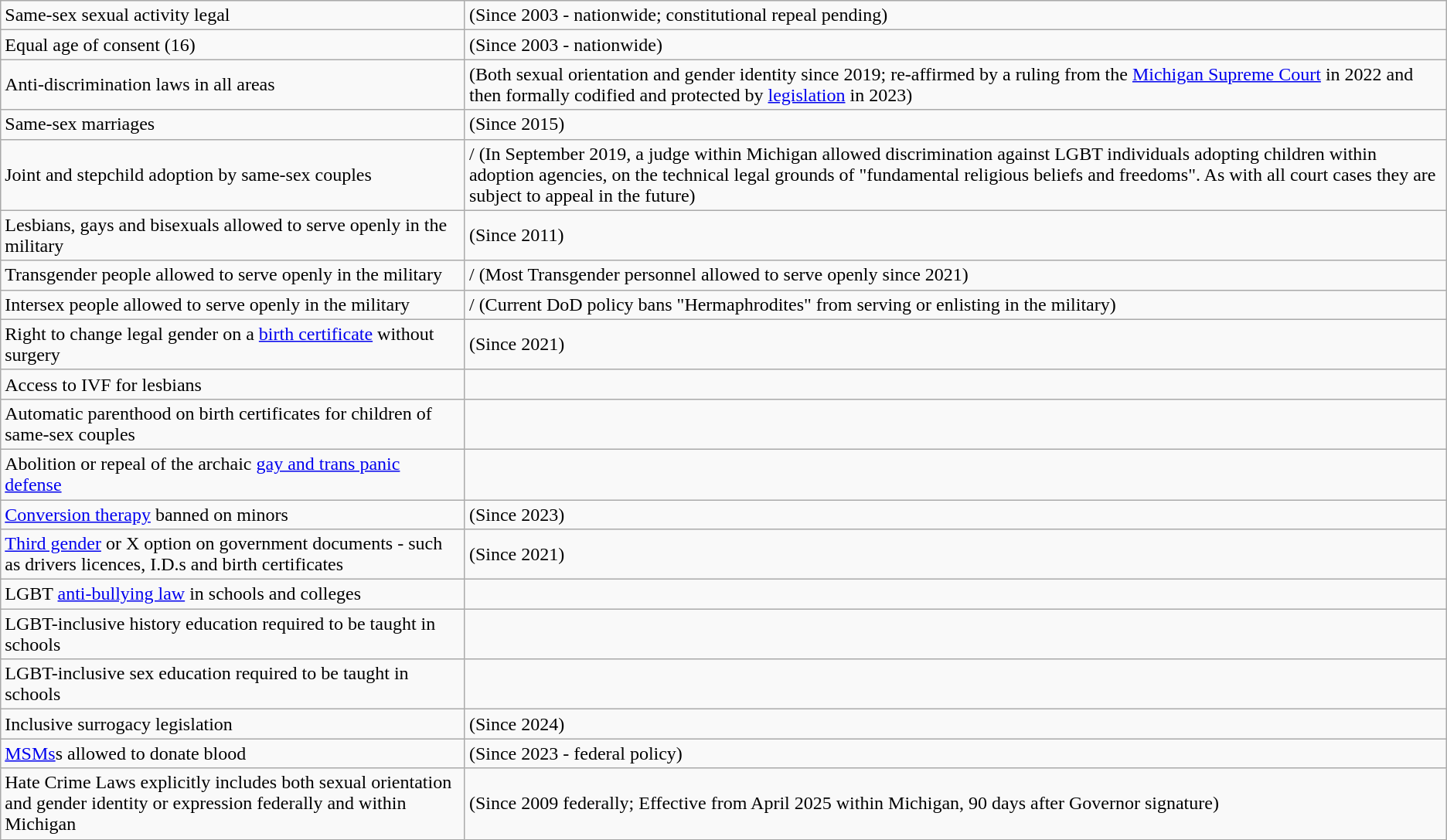<table class="wikitable">
<tr>
<td>Same-sex sexual activity legal</td>
<td> (Since 2003 - nationwide; constitutional repeal pending)</td>
</tr>
<tr>
<td>Equal age of consent (16)</td>
<td> (Since 2003 - nationwide)</td>
</tr>
<tr>
<td>Anti-discrimination laws in all areas</td>
<td> (Both sexual orientation and gender identity since 2019; re-affirmed by a ruling from the <a href='#'>Michigan Supreme Court</a> in 2022 and then formally codified and protected by <a href='#'>legislation</a> in 2023)</td>
</tr>
<tr>
<td>Same-sex marriages</td>
<td> (Since 2015)</td>
</tr>
<tr>
<td>Joint and stepchild adoption by same-sex couples</td>
<td>/ (In September 2019, a judge within Michigan allowed discrimination against LGBT individuals adopting children within adoption agencies, on the technical legal grounds of "fundamental religious beliefs and freedoms". As with all court cases they are subject to appeal in the future)</td>
</tr>
<tr>
<td>Lesbians, gays and bisexuals allowed to serve openly in the military</td>
<td> (Since 2011)</td>
</tr>
<tr>
<td>Transgender people allowed to serve openly in the military</td>
<td>/ (Most Transgender personnel allowed to serve openly since 2021)</td>
</tr>
<tr>
<td>Intersex people allowed to serve openly in the military</td>
<td>/ (Current DoD policy bans "Hermaphrodites" from serving or enlisting in the military)</td>
</tr>
<tr>
<td>Right to change legal gender on a <a href='#'>birth certificate</a> without surgery</td>
<td> (Since 2021)</td>
</tr>
<tr>
<td>Access to IVF for lesbians</td>
<td></td>
</tr>
<tr>
<td>Automatic parenthood on birth certificates for children of same-sex couples</td>
<td></td>
</tr>
<tr>
<td>Abolition or repeal of the archaic <a href='#'>gay and trans panic defense</a></td>
<td></td>
</tr>
<tr>
<td><a href='#'>Conversion therapy</a> banned on minors</td>
<td> (Since 2023)</td>
</tr>
<tr>
<td><a href='#'>Third gender</a> or X option on government documents - such as drivers licences, I.D.s and birth certificates</td>
<td> (Since 2021)</td>
</tr>
<tr>
<td>LGBT <a href='#'>anti-bullying law</a> in schools and colleges</td>
<td></td>
</tr>
<tr>
<td>LGBT-inclusive history education required to be taught in schools</td>
<td></td>
</tr>
<tr>
<td>LGBT-inclusive sex education required to be taught in schools</td>
<td></td>
</tr>
<tr>
<td>Inclusive surrogacy legislation</td>
<td> (Since 2024)</td>
</tr>
<tr>
<td><a href='#'>MSMs</a>s allowed to donate blood</td>
<td> (Since 2023 - federal policy)</td>
</tr>
<tr>
<td>Hate Crime Laws explicitly includes both sexual orientation and gender identity or expression federally and within Michigan</td>
<td> (Since 2009 federally; Effective from April 2025 within Michigan, 90 days after Governor signature)</td>
</tr>
</table>
